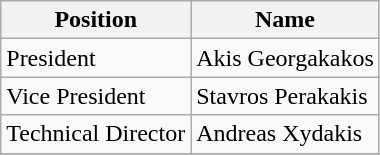<table class="wikitable">
<tr>
<th>Position</th>
<th>Name</th>
</tr>
<tr>
<td>President</td>
<td> Akis Georgakakos</td>
</tr>
<tr>
<td>Vice President</td>
<td> Stavros Perakakis</td>
</tr>
<tr>
<td>Technical Director</td>
<td> Andreas Xydakis</td>
</tr>
<tr>
</tr>
</table>
